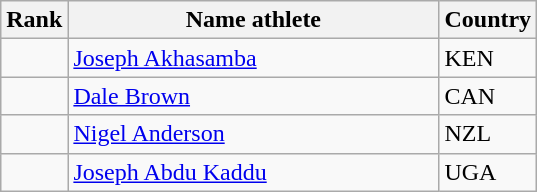<table class="wikitable">
<tr>
<th>Rank</th>
<th align="left" style="width: 15em">Name athlete</th>
<th>Country</th>
</tr>
<tr>
<td align="center"></td>
<td><a href='#'>Joseph Akhasamba</a></td>
<td> KEN</td>
</tr>
<tr>
<td align="center"></td>
<td><a href='#'>Dale Brown</a></td>
<td> CAN</td>
</tr>
<tr>
<td align="center"></td>
<td><a href='#'>Nigel Anderson</a></td>
<td> NZL</td>
</tr>
<tr>
<td align="center"></td>
<td><a href='#'>Joseph Abdu Kaddu</a></td>
<td> UGA</td>
</tr>
</table>
